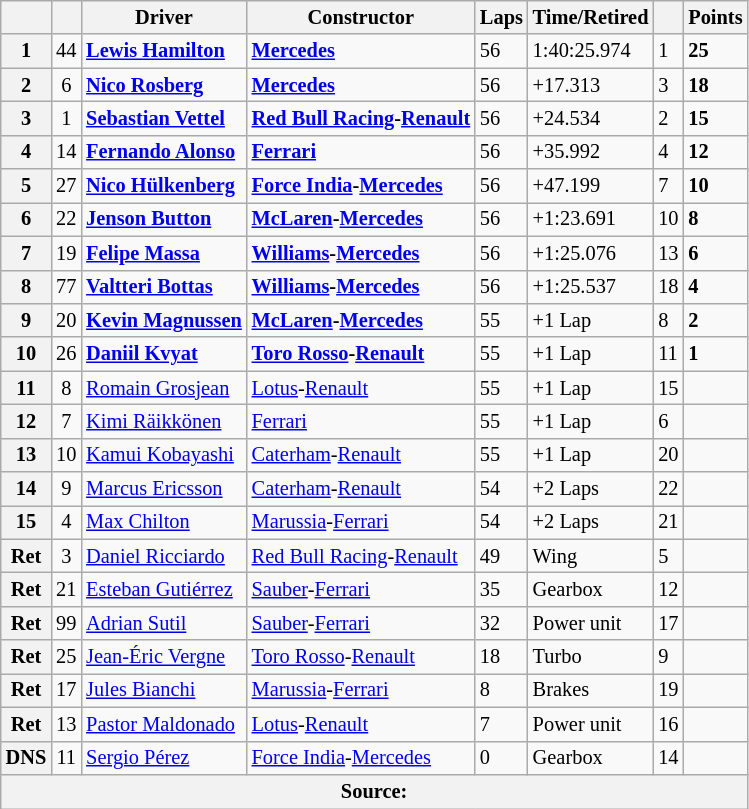<table class="wikitable" style="font-size:85%">
<tr>
<th></th>
<th></th>
<th>Driver</th>
<th>Constructor</th>
<th>Laps</th>
<th>Time/Retired</th>
<th></th>
<th>Points</th>
</tr>
<tr>
<th>1</th>
<td style="text-align:center;">44</td>
<td> <strong><a href='#'>Lewis Hamilton</a></strong></td>
<td><strong><a href='#'>Mercedes</a></strong></td>
<td>56</td>
<td>1:40:25.974</td>
<td>1</td>
<td><strong>25</strong></td>
</tr>
<tr>
<th>2</th>
<td style="text-align:center;">6</td>
<td> <strong><a href='#'>Nico Rosberg</a></strong></td>
<td><strong><a href='#'>Mercedes</a></strong></td>
<td>56</td>
<td>+17.313</td>
<td>3</td>
<td><strong>18</strong></td>
</tr>
<tr>
<th>3</th>
<td style="text-align:center;">1</td>
<td> <strong><a href='#'>Sebastian Vettel</a></strong></td>
<td><strong><a href='#'>Red Bull Racing</a>-<a href='#'>Renault</a></strong></td>
<td>56</td>
<td>+24.534</td>
<td>2</td>
<td><strong>15</strong></td>
</tr>
<tr>
<th>4</th>
<td style="text-align:center;">14</td>
<td> <strong><a href='#'>Fernando Alonso</a></strong></td>
<td><strong><a href='#'>Ferrari</a></strong></td>
<td>56</td>
<td>+35.992</td>
<td>4</td>
<td><strong>12</strong></td>
</tr>
<tr>
<th>5</th>
<td style="text-align:center;">27</td>
<td> <strong><a href='#'>Nico Hülkenberg</a></strong></td>
<td><strong><a href='#'>Force India</a>-<a href='#'>Mercedes</a></strong></td>
<td>56</td>
<td>+47.199</td>
<td>7</td>
<td><strong>10</strong></td>
</tr>
<tr>
<th>6</th>
<td style="text-align:center;">22</td>
<td> <strong><a href='#'>Jenson Button</a></strong></td>
<td><strong><a href='#'>McLaren</a>-<a href='#'>Mercedes</a></strong></td>
<td>56</td>
<td>+1:23.691</td>
<td>10</td>
<td><strong>8</strong></td>
</tr>
<tr>
<th>7</th>
<td style="text-align:center;">19</td>
<td> <strong><a href='#'>Felipe Massa</a></strong></td>
<td><strong><a href='#'>Williams</a>-<a href='#'>Mercedes</a></strong></td>
<td>56</td>
<td>+1:25.076</td>
<td>13</td>
<td><strong>6</strong></td>
</tr>
<tr>
<th>8</th>
<td style="text-align:center;">77</td>
<td> <strong><a href='#'>Valtteri Bottas</a></strong></td>
<td><strong><a href='#'>Williams</a>-<a href='#'>Mercedes</a></strong></td>
<td>56</td>
<td>+1:25.537</td>
<td>18</td>
<td><strong>4</strong></td>
</tr>
<tr>
<th>9</th>
<td style="text-align:center;">20</td>
<td> <strong><a href='#'>Kevin Magnussen</a></strong></td>
<td><strong><a href='#'>McLaren</a>-<a href='#'>Mercedes</a></strong></td>
<td>55</td>
<td>+1 Lap</td>
<td>8</td>
<td><strong>2</strong></td>
</tr>
<tr>
<th>10</th>
<td style="text-align:center;">26</td>
<td> <strong><a href='#'>Daniil Kvyat</a></strong></td>
<td><strong><a href='#'>Toro Rosso</a>-<a href='#'>Renault</a></strong></td>
<td>55</td>
<td>+1 Lap</td>
<td>11</td>
<td><strong>1</strong></td>
</tr>
<tr>
<th>11</th>
<td style="text-align:center;">8</td>
<td> <a href='#'>Romain Grosjean</a></td>
<td><a href='#'>Lotus</a>-<a href='#'>Renault</a></td>
<td>55</td>
<td>+1 Lap</td>
<td>15</td>
<td></td>
</tr>
<tr>
<th>12</th>
<td style="text-align:center;">7</td>
<td> <a href='#'>Kimi Räikkönen</a></td>
<td><a href='#'>Ferrari</a></td>
<td>55</td>
<td>+1 Lap</td>
<td>6</td>
<td></td>
</tr>
<tr>
<th>13</th>
<td style="text-align:center;">10</td>
<td> <a href='#'>Kamui Kobayashi</a></td>
<td><a href='#'>Caterham</a>-<a href='#'>Renault</a></td>
<td>55</td>
<td>+1 Lap</td>
<td>20</td>
<td></td>
</tr>
<tr>
<th>14</th>
<td style="text-align:center;">9</td>
<td> <a href='#'>Marcus Ericsson</a></td>
<td><a href='#'>Caterham</a>-<a href='#'>Renault</a></td>
<td>54</td>
<td>+2 Laps</td>
<td>22</td>
<td></td>
</tr>
<tr>
<th>15</th>
<td style="text-align:center;">4</td>
<td> <a href='#'>Max Chilton</a></td>
<td><a href='#'>Marussia</a>-<a href='#'>Ferrari</a></td>
<td>54</td>
<td>+2 Laps</td>
<td>21</td>
<td></td>
</tr>
<tr>
<th>Ret</th>
<td style="text-align:center;">3</td>
<td> <a href='#'>Daniel Ricciardo</a></td>
<td><a href='#'>Red Bull Racing</a>-<a href='#'>Renault</a></td>
<td>49</td>
<td>Wing</td>
<td>5</td>
<td></td>
</tr>
<tr>
<th>Ret</th>
<td style="text-align:center;">21</td>
<td> <a href='#'>Esteban Gutiérrez</a></td>
<td><a href='#'>Sauber</a>-<a href='#'>Ferrari</a></td>
<td>35</td>
<td>Gearbox</td>
<td>12</td>
<td></td>
</tr>
<tr>
<th>Ret</th>
<td style="text-align:center;">99</td>
<td> <a href='#'>Adrian Sutil</a></td>
<td><a href='#'>Sauber</a>-<a href='#'>Ferrari</a></td>
<td>32</td>
<td>Power unit</td>
<td>17</td>
<td></td>
</tr>
<tr>
<th>Ret</th>
<td style="text-align:center;">25</td>
<td> <a href='#'>Jean-Éric Vergne</a></td>
<td><a href='#'>Toro Rosso</a>-<a href='#'>Renault</a></td>
<td>18</td>
<td>Turbo</td>
<td>9</td>
<td></td>
</tr>
<tr>
<th>Ret</th>
<td style="text-align:center;">17</td>
<td> <a href='#'>Jules Bianchi</a></td>
<td><a href='#'>Marussia</a>-<a href='#'>Ferrari</a></td>
<td>8</td>
<td>Brakes</td>
<td>19</td>
<td></td>
</tr>
<tr>
<th>Ret</th>
<td style="text-align:center;">13</td>
<td> <a href='#'>Pastor Maldonado</a></td>
<td><a href='#'>Lotus</a>-<a href='#'>Renault</a></td>
<td>7</td>
<td>Power unit</td>
<td>16</td>
<td></td>
</tr>
<tr>
<th>DNS</th>
<td style="text-align:center;">11</td>
<td> <a href='#'>Sergio Pérez</a></td>
<td><a href='#'>Force India</a>-<a href='#'>Mercedes</a></td>
<td>0</td>
<td>Gearbox</td>
<td>14</td>
<td></td>
</tr>
<tr>
<th colspan=8>Source:</th>
</tr>
</table>
